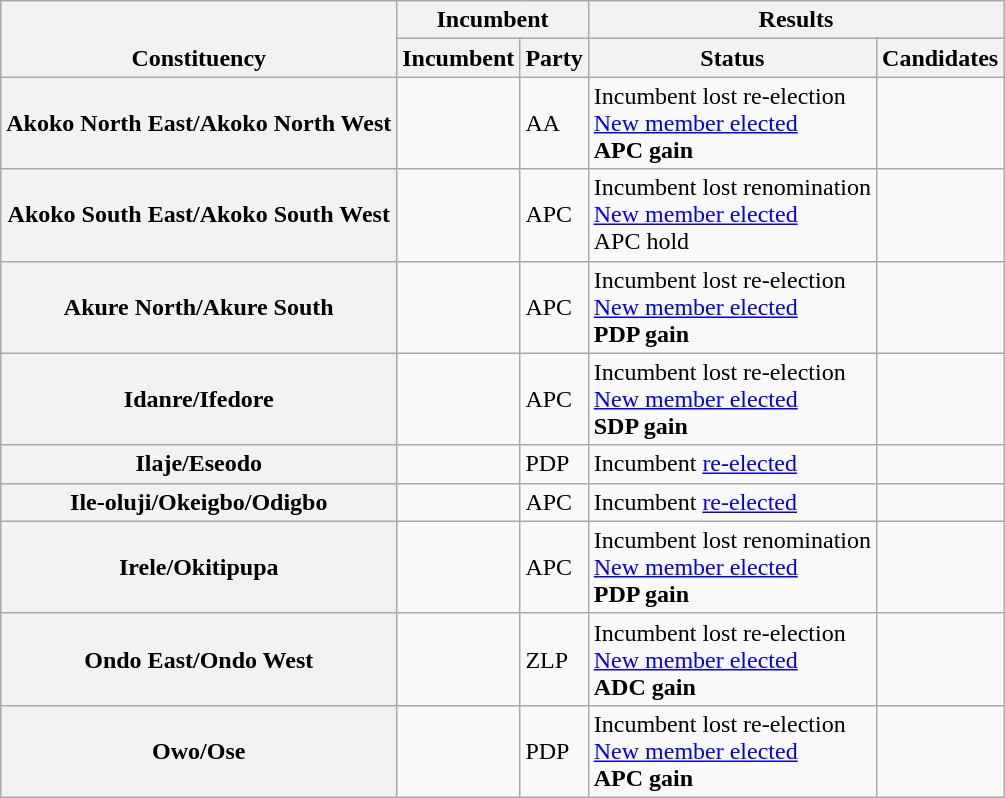<table class="wikitable sortable">
<tr valign=bottom>
<th rowspan=2>Constituency</th>
<th colspan=2>Incumbent</th>
<th colspan=2>Results</th>
</tr>
<tr valign=bottom>
<th>Incumbent</th>
<th>Party</th>
<th>Status</th>
<th>Candidates</th>
</tr>
<tr>
<th>Akoko North East/Akoko North West</th>
<td></td>
<td>AA</td>
<td>Incumbent lost re-election<br><a href='#'>New member elected</a><br><strong>APC gain</strong></td>
<td nowrap></td>
</tr>
<tr>
<th>Akoko South East/Akoko South West</th>
<td></td>
<td>APC</td>
<td>Incumbent lost renomination<br><a href='#'>New member elected</a><br>APC hold</td>
<td nowrap></td>
</tr>
<tr>
<th>Akure North/Akure South</th>
<td></td>
<td>APC</td>
<td>Incumbent lost re-election<br><a href='#'>New member elected</a><br><strong>PDP gain</strong></td>
<td nowrap></td>
</tr>
<tr>
<th>Idanre/Ifedore</th>
<td></td>
<td>APC</td>
<td>Incumbent lost re-election<br><a href='#'>New member elected</a><br><strong>SDP gain</strong></td>
<td nowrap></td>
</tr>
<tr>
<th>Ilaje/Eseodo</th>
<td></td>
<td>PDP</td>
<td>Incumbent <a href='#'>re-elected</a></td>
<td nowrap></td>
</tr>
<tr>
<th>Ile-oluji/Okeigbo/Odigbo</th>
<td></td>
<td>APC</td>
<td>Incumbent <a href='#'>re-elected</a></td>
<td nowrap></td>
</tr>
<tr>
<th>Irele/Okitipupa</th>
<td></td>
<td>APC</td>
<td>Incumbent lost renomination<br><a href='#'>New member elected</a><br><strong>PDP gain</strong></td>
<td nowrap></td>
</tr>
<tr>
<th>Ondo East/Ondo West</th>
<td></td>
<td>ZLP</td>
<td>Incumbent lost re-election<br><a href='#'>New member elected</a><br><strong>ADC gain</strong></td>
<td nowrap></td>
</tr>
<tr>
<th>Owo/Ose</th>
<td></td>
<td>PDP</td>
<td>Incumbent lost re-election<br><a href='#'>New member elected</a><br><strong>APC gain</strong></td>
<td nowrap></td>
</tr>
</table>
